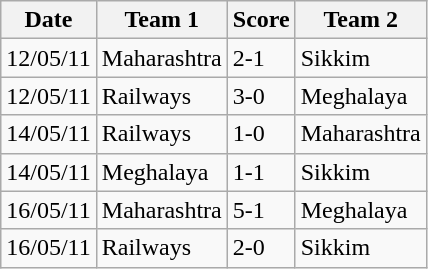<table class="wikitable">
<tr>
<th>Date</th>
<th>Team 1</th>
<th>Score</th>
<th>Team 2</th>
</tr>
<tr>
<td>12/05/11</td>
<td>Maharashtra</td>
<td>2-1</td>
<td>Sikkim</td>
</tr>
<tr>
<td>12/05/11</td>
<td>Railways</td>
<td>3-0</td>
<td>Meghalaya</td>
</tr>
<tr>
<td>14/05/11</td>
<td>Railways</td>
<td>1-0</td>
<td>Maharashtra</td>
</tr>
<tr>
<td>14/05/11</td>
<td>Meghalaya</td>
<td>1-1</td>
<td>Sikkim</td>
</tr>
<tr>
<td>16/05/11</td>
<td>Maharashtra</td>
<td>5-1</td>
<td>Meghalaya</td>
</tr>
<tr>
<td>16/05/11</td>
<td>Railways</td>
<td>2-0</td>
<td>Sikkim</td>
</tr>
</table>
